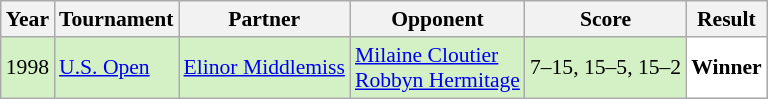<table class="sortable wikitable" style="font-size:90%;">
<tr>
<th>Year</th>
<th>Tournament</th>
<th>Partner</th>
<th>Opponent</th>
<th>Score</th>
<th>Result</th>
</tr>
<tr style="background:#D4F1C5">
<td align="center">1998</td>
<td align="left"><a href='#'>U.S. Open</a></td>
<td align="left"> <a href='#'>Elinor Middlemiss</a></td>
<td align="left"> <a href='#'>Milaine Cloutier</a> <br>  <a href='#'>Robbyn Hermitage</a></td>
<td align="left">7–15, 15–5, 15–2</td>
<td style="text-align:left; background:white"> <strong>Winner</strong></td>
</tr>
</table>
